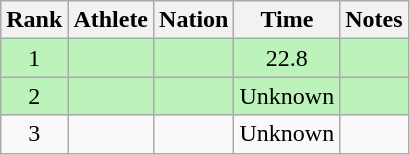<table class="wikitable sortable" style="text-align:center">
<tr>
<th>Rank</th>
<th>Athlete</th>
<th>Nation</th>
<th>Time</th>
<th>Notes</th>
</tr>
<tr style="background:#bbf3bb;">
<td>1</td>
<td align=left></td>
<td align=left></td>
<td>22.8</td>
<td></td>
</tr>
<tr style="background:#bbf3bb;">
<td>2</td>
<td align=left></td>
<td align=left></td>
<td>Unknown</td>
<td></td>
</tr>
<tr>
<td>3</td>
<td align=left></td>
<td align=left></td>
<td>Unknown</td>
<td></td>
</tr>
</table>
